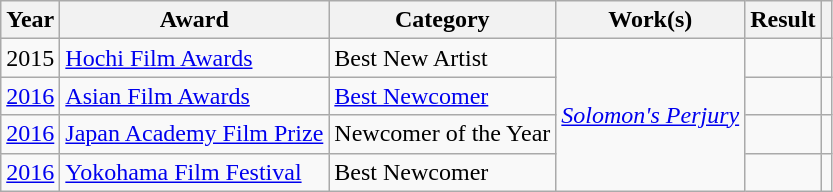<table class="wikitable">
<tr>
<th>Year</th>
<th>Award</th>
<th>Category</th>
<th>Work(s)</th>
<th>Result</th>
<th></th>
</tr>
<tr>
<td>2015</td>
<td><a href='#'>Hochi Film Awards</a></td>
<td>Best New Artist</td>
<td rowspan="4"><em><a href='#'>Solomon's Perjury</a></em></td>
<td></td>
<td align="center"></td>
</tr>
<tr>
<td><a href='#'>2016</a></td>
<td><a href='#'>Asian Film Awards</a></td>
<td><a href='#'>Best Newcomer</a></td>
<td></td>
<td align="center"></td>
</tr>
<tr>
<td><a href='#'>2016</a></td>
<td><a href='#'>Japan Academy Film Prize</a></td>
<td>Newcomer of the Year</td>
<td></td>
<td align="center"></td>
</tr>
<tr>
<td><a href='#'>2016</a></td>
<td><a href='#'>Yokohama Film Festival</a></td>
<td>Best Newcomer</td>
<td></td>
<td align="center"></td>
</tr>
</table>
